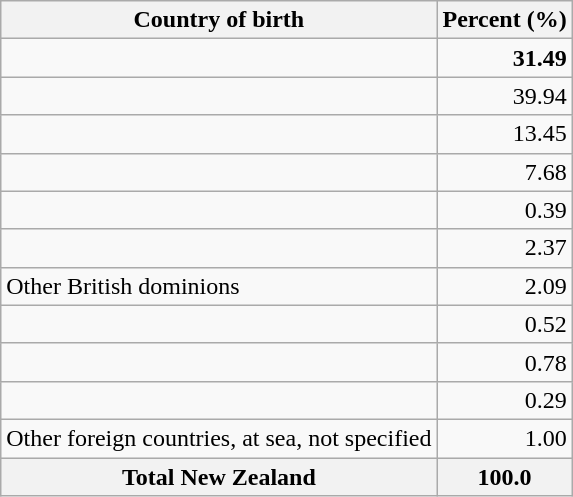<table class="wikitable" style="text-align:right">
<tr>
<th>Country of birth</th>
<th>Percent (%)</th>
</tr>
<tr>
<td align="left"></td>
<td><strong>31.49</strong></td>
</tr>
<tr>
<td align="left"></td>
<td>39.94</td>
</tr>
<tr>
<td align="left"></td>
<td>13.45</td>
</tr>
<tr>
<td align="left"></td>
<td>7.68</td>
</tr>
<tr>
<td align="left"></td>
<td>0.39</td>
</tr>
<tr>
<td align="left"></td>
<td>2.37</td>
</tr>
<tr>
<td align="left"> Other British dominions</td>
<td>2.09</td>
</tr>
<tr>
<td align="left"></td>
<td>0.52</td>
</tr>
<tr>
<td align="left"></td>
<td>0.78</td>
</tr>
<tr>
<td align="left"></td>
<td>0.29</td>
</tr>
<tr>
<td align="left">Other foreign countries, at sea, not specified</td>
<td>1.00</td>
</tr>
<tr>
<th>Total New Zealand</th>
<th>100.0</th>
</tr>
</table>
